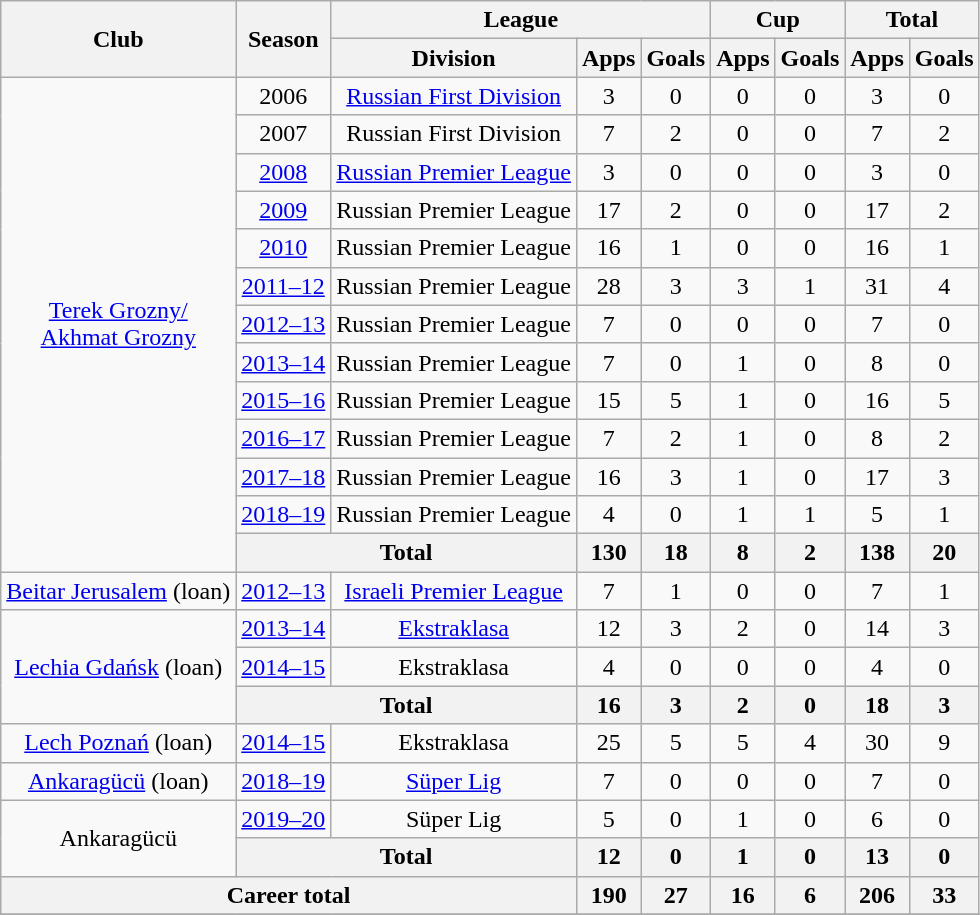<table class="wikitable" style="text-align: center;">
<tr>
<th rowspan="2">Club</th>
<th rowspan="2">Season</th>
<th colspan="3">League</th>
<th colspan="2">Cup</th>
<th colspan="2">Total</th>
</tr>
<tr>
<th>Division</th>
<th>Apps</th>
<th>Goals</th>
<th>Apps</th>
<th>Goals</th>
<th>Apps</th>
<th>Goals</th>
</tr>
<tr>
<td rowspan="13" valign="center"><a href='#'>Terek Grozny/<br>Akhmat Grozny</a></td>
<td>2006</td>
<td><a href='#'>Russian First Division</a></td>
<td>3</td>
<td>0</td>
<td>0</td>
<td>0</td>
<td>3</td>
<td>0</td>
</tr>
<tr>
<td>2007</td>
<td>Russian First Division</td>
<td>7</td>
<td>2</td>
<td>0</td>
<td>0</td>
<td>7</td>
<td>2</td>
</tr>
<tr>
<td><a href='#'>2008</a></td>
<td><a href='#'>Russian Premier League</a></td>
<td>3</td>
<td>0</td>
<td>0</td>
<td>0</td>
<td>3</td>
<td>0</td>
</tr>
<tr>
<td><a href='#'>2009</a></td>
<td>Russian Premier League</td>
<td>17</td>
<td>2</td>
<td>0</td>
<td>0</td>
<td>17</td>
<td>2</td>
</tr>
<tr>
<td><a href='#'>2010</a></td>
<td>Russian Premier League</td>
<td>16</td>
<td>1</td>
<td>0</td>
<td>0</td>
<td>16</td>
<td>1</td>
</tr>
<tr>
<td><a href='#'>2011–12</a></td>
<td>Russian Premier League</td>
<td>28</td>
<td>3</td>
<td>3</td>
<td>1</td>
<td>31</td>
<td>4</td>
</tr>
<tr>
<td><a href='#'>2012–13</a></td>
<td>Russian Premier League</td>
<td>7</td>
<td>0</td>
<td>0</td>
<td>0</td>
<td>7</td>
<td>0</td>
</tr>
<tr>
<td><a href='#'>2013–14</a></td>
<td>Russian Premier League</td>
<td>7</td>
<td>0</td>
<td>1</td>
<td>0</td>
<td>8</td>
<td>0</td>
</tr>
<tr>
<td><a href='#'>2015–16</a></td>
<td>Russian Premier League</td>
<td>15</td>
<td>5</td>
<td>1</td>
<td>0</td>
<td>16</td>
<td>5</td>
</tr>
<tr>
<td><a href='#'>2016–17</a></td>
<td>Russian Premier League</td>
<td>7</td>
<td>2</td>
<td>1</td>
<td>0</td>
<td>8</td>
<td>2</td>
</tr>
<tr>
<td><a href='#'>2017–18</a></td>
<td>Russian Premier League</td>
<td>16</td>
<td>3</td>
<td>1</td>
<td>0</td>
<td>17</td>
<td>3</td>
</tr>
<tr>
<td><a href='#'>2018–19</a></td>
<td>Russian Premier League</td>
<td>4</td>
<td>0</td>
<td>1</td>
<td>1</td>
<td>5</td>
<td>1</td>
</tr>
<tr>
<th colspan="2">Total</th>
<th>130</th>
<th>18</th>
<th>8</th>
<th>2</th>
<th>138</th>
<th>20</th>
</tr>
<tr>
<td rowspan="1" valign="center"><a href='#'>Beitar Jerusalem</a> (loan)</td>
<td><a href='#'>2012–13</a></td>
<td><a href='#'>Israeli Premier League</a></td>
<td>7</td>
<td>1</td>
<td>0</td>
<td>0</td>
<td>7</td>
<td>1</td>
</tr>
<tr>
<td rowspan="3" valign="center"><a href='#'>Lechia Gdańsk</a> (loan)</td>
<td><a href='#'>2013–14</a></td>
<td><a href='#'>Ekstraklasa</a></td>
<td>12</td>
<td>3</td>
<td>2</td>
<td>0</td>
<td>14</td>
<td>3</td>
</tr>
<tr>
<td><a href='#'>2014–15</a></td>
<td>Ekstraklasa</td>
<td>4</td>
<td>0</td>
<td>0</td>
<td>0</td>
<td>4</td>
<td>0</td>
</tr>
<tr>
<th colspan="2">Total</th>
<th>16</th>
<th>3</th>
<th>2</th>
<th>0</th>
<th>18</th>
<th>3</th>
</tr>
<tr>
<td rowspan="1" valign="center"><a href='#'>Lech Poznań</a> (loan)</td>
<td><a href='#'>2014–15</a></td>
<td>Ekstraklasa</td>
<td>25</td>
<td>5</td>
<td>5</td>
<td>4</td>
<td>30</td>
<td>9</td>
</tr>
<tr>
<td rowspan="1" valign="center"><a href='#'>Ankaragücü</a> (loan)</td>
<td><a href='#'>2018–19</a></td>
<td><a href='#'>Süper Lig</a></td>
<td>7</td>
<td>0</td>
<td>0</td>
<td>0</td>
<td>7</td>
<td>0</td>
</tr>
<tr>
<td rowspan="2" valign="center">Ankaragücü</td>
<td><a href='#'>2019–20</a></td>
<td>Süper Lig</td>
<td>5</td>
<td>0</td>
<td>1</td>
<td>0</td>
<td>6</td>
<td>0</td>
</tr>
<tr>
<th colspan="2">Total</th>
<th>12</th>
<th>0</th>
<th>1</th>
<th>0</th>
<th>13</th>
<th>0</th>
</tr>
<tr>
<th colspan="3">Career total</th>
<th>190</th>
<th>27</th>
<th>16</th>
<th>6</th>
<th>206</th>
<th>33</th>
</tr>
<tr>
</tr>
</table>
